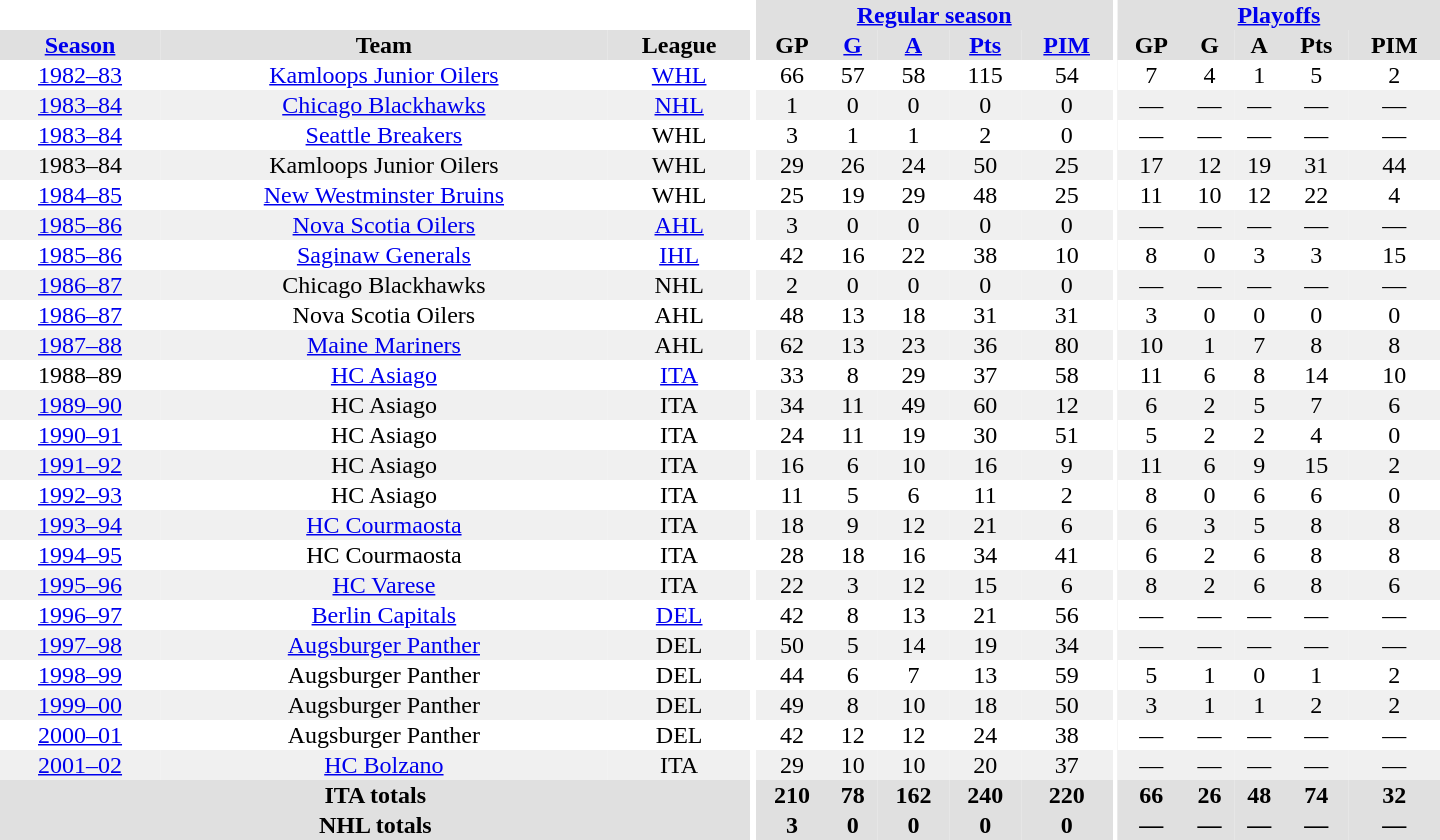<table border="0" cellpadding="1" cellspacing="0" style="text-align:center; width:60em">
<tr bgcolor="#e0e0e0">
<th colspan="3" bgcolor="#ffffff"></th>
<th rowspan="100" bgcolor="#ffffff"></th>
<th colspan="5"><a href='#'>Regular season</a></th>
<th rowspan="100" bgcolor="#ffffff"></th>
<th colspan="5"><a href='#'>Playoffs</a></th>
</tr>
<tr bgcolor="#e0e0e0">
<th><a href='#'>Season</a></th>
<th>Team</th>
<th>League</th>
<th>GP</th>
<th><a href='#'>G</a></th>
<th><a href='#'>A</a></th>
<th><a href='#'>Pts</a></th>
<th><a href='#'>PIM</a></th>
<th>GP</th>
<th>G</th>
<th>A</th>
<th>Pts</th>
<th>PIM</th>
</tr>
<tr>
<td><a href='#'>1982–83</a></td>
<td><a href='#'>Kamloops Junior Oilers</a></td>
<td><a href='#'>WHL</a></td>
<td>66</td>
<td>57</td>
<td>58</td>
<td>115</td>
<td>54</td>
<td>7</td>
<td>4</td>
<td>1</td>
<td>5</td>
<td>2</td>
</tr>
<tr bgcolor="#f0f0f0">
<td><a href='#'>1983–84</a></td>
<td><a href='#'>Chicago Blackhawks</a></td>
<td><a href='#'>NHL</a></td>
<td>1</td>
<td>0</td>
<td>0</td>
<td>0</td>
<td>0</td>
<td>—</td>
<td>—</td>
<td>—</td>
<td>—</td>
<td>—</td>
</tr>
<tr>
<td><a href='#'>1983–84</a></td>
<td><a href='#'>Seattle Breakers</a></td>
<td>WHL</td>
<td>3</td>
<td>1</td>
<td>1</td>
<td>2</td>
<td>0</td>
<td>—</td>
<td>—</td>
<td>—</td>
<td>—</td>
<td>—</td>
</tr>
<tr bgcolor="#f0f0f0">
<td>1983–84</td>
<td>Kamloops Junior Oilers</td>
<td>WHL</td>
<td>29</td>
<td>26</td>
<td>24</td>
<td>50</td>
<td>25</td>
<td>17</td>
<td>12</td>
<td>19</td>
<td>31</td>
<td>44</td>
</tr>
<tr>
<td><a href='#'>1984–85</a></td>
<td><a href='#'>New Westminster Bruins</a></td>
<td>WHL</td>
<td>25</td>
<td>19</td>
<td>29</td>
<td>48</td>
<td>25</td>
<td>11</td>
<td>10</td>
<td>12</td>
<td>22</td>
<td>4</td>
</tr>
<tr bgcolor="#f0f0f0">
<td><a href='#'>1985–86</a></td>
<td><a href='#'>Nova Scotia Oilers</a></td>
<td><a href='#'>AHL</a></td>
<td>3</td>
<td>0</td>
<td>0</td>
<td>0</td>
<td>0</td>
<td>—</td>
<td>—</td>
<td>—</td>
<td>—</td>
<td>—</td>
</tr>
<tr>
<td><a href='#'>1985–86</a></td>
<td><a href='#'>Saginaw Generals</a></td>
<td><a href='#'>IHL</a></td>
<td>42</td>
<td>16</td>
<td>22</td>
<td>38</td>
<td>10</td>
<td>8</td>
<td>0</td>
<td>3</td>
<td>3</td>
<td>15</td>
</tr>
<tr bgcolor="#f0f0f0">
<td><a href='#'>1986–87</a></td>
<td>Chicago Blackhawks</td>
<td>NHL</td>
<td>2</td>
<td>0</td>
<td>0</td>
<td>0</td>
<td>0</td>
<td>—</td>
<td>—</td>
<td>—</td>
<td>—</td>
<td>—</td>
</tr>
<tr>
<td><a href='#'>1986–87</a></td>
<td>Nova Scotia Oilers</td>
<td>AHL</td>
<td>48</td>
<td>13</td>
<td>18</td>
<td>31</td>
<td>31</td>
<td>3</td>
<td>0</td>
<td>0</td>
<td>0</td>
<td>0</td>
</tr>
<tr bgcolor="#f0f0f0">
<td><a href='#'>1987–88</a></td>
<td><a href='#'>Maine Mariners</a></td>
<td>AHL</td>
<td>62</td>
<td>13</td>
<td>23</td>
<td>36</td>
<td>80</td>
<td>10</td>
<td>1</td>
<td>7</td>
<td>8</td>
<td>8</td>
</tr>
<tr>
<td>1988–89</td>
<td><a href='#'>HC Asiago</a></td>
<td><a href='#'>ITA</a></td>
<td>33</td>
<td>8</td>
<td>29</td>
<td>37</td>
<td>58</td>
<td>11</td>
<td>6</td>
<td>8</td>
<td>14</td>
<td>10</td>
</tr>
<tr bgcolor="#f0f0f0">
<td><a href='#'>1989–90</a></td>
<td>HC Asiago</td>
<td>ITA</td>
<td>34</td>
<td>11</td>
<td>49</td>
<td>60</td>
<td>12</td>
<td>6</td>
<td>2</td>
<td>5</td>
<td>7</td>
<td>6</td>
</tr>
<tr>
<td><a href='#'>1990–91</a></td>
<td>HC Asiago</td>
<td>ITA</td>
<td>24</td>
<td>11</td>
<td>19</td>
<td>30</td>
<td>51</td>
<td>5</td>
<td>2</td>
<td>2</td>
<td>4</td>
<td>0</td>
</tr>
<tr bgcolor="#f0f0f0">
<td><a href='#'>1991–92</a></td>
<td>HC Asiago</td>
<td>ITA</td>
<td>16</td>
<td>6</td>
<td>10</td>
<td>16</td>
<td>9</td>
<td>11</td>
<td>6</td>
<td>9</td>
<td>15</td>
<td>2</td>
</tr>
<tr>
<td><a href='#'>1992–93</a></td>
<td>HC Asiago</td>
<td>ITA</td>
<td>11</td>
<td>5</td>
<td>6</td>
<td>11</td>
<td>2</td>
<td>8</td>
<td>0</td>
<td>6</td>
<td>6</td>
<td>0</td>
</tr>
<tr bgcolor="#f0f0f0">
<td><a href='#'>1993–94</a></td>
<td><a href='#'>HC Courmaosta</a></td>
<td>ITA</td>
<td>18</td>
<td>9</td>
<td>12</td>
<td>21</td>
<td>6</td>
<td>6</td>
<td>3</td>
<td>5</td>
<td>8</td>
<td>8</td>
</tr>
<tr>
<td><a href='#'>1994–95</a></td>
<td>HC Courmaosta</td>
<td>ITA</td>
<td>28</td>
<td>18</td>
<td>16</td>
<td>34</td>
<td>41</td>
<td>6</td>
<td>2</td>
<td>6</td>
<td>8</td>
<td>8</td>
</tr>
<tr bgcolor="#f0f0f0">
<td><a href='#'>1995–96</a></td>
<td><a href='#'>HC Varese</a></td>
<td>ITA</td>
<td>22</td>
<td>3</td>
<td>12</td>
<td>15</td>
<td>6</td>
<td>8</td>
<td>2</td>
<td>6</td>
<td>8</td>
<td>6</td>
</tr>
<tr>
<td><a href='#'>1996–97</a></td>
<td><a href='#'>Berlin Capitals</a></td>
<td><a href='#'>DEL</a></td>
<td>42</td>
<td>8</td>
<td>13</td>
<td>21</td>
<td>56</td>
<td>—</td>
<td>—</td>
<td>—</td>
<td>—</td>
<td>—</td>
</tr>
<tr bgcolor="#f0f0f0">
<td><a href='#'>1997–98</a></td>
<td><a href='#'>Augsburger Panther</a></td>
<td>DEL</td>
<td>50</td>
<td>5</td>
<td>14</td>
<td>19</td>
<td>34</td>
<td>—</td>
<td>—</td>
<td>—</td>
<td>—</td>
<td>—</td>
</tr>
<tr>
<td><a href='#'>1998–99</a></td>
<td>Augsburger Panther</td>
<td>DEL</td>
<td>44</td>
<td>6</td>
<td>7</td>
<td>13</td>
<td>59</td>
<td>5</td>
<td>1</td>
<td>0</td>
<td>1</td>
<td>2</td>
</tr>
<tr bgcolor="#f0f0f0">
<td><a href='#'>1999–00</a></td>
<td>Augsburger Panther</td>
<td>DEL</td>
<td>49</td>
<td>8</td>
<td>10</td>
<td>18</td>
<td>50</td>
<td>3</td>
<td>1</td>
<td>1</td>
<td>2</td>
<td>2</td>
</tr>
<tr>
<td><a href='#'>2000–01</a></td>
<td>Augsburger Panther</td>
<td>DEL</td>
<td>42</td>
<td>12</td>
<td>12</td>
<td>24</td>
<td>38</td>
<td>—</td>
<td>—</td>
<td>—</td>
<td>—</td>
<td>—</td>
</tr>
<tr bgcolor="#f0f0f0">
<td><a href='#'>2001–02</a></td>
<td><a href='#'>HC Bolzano</a></td>
<td>ITA</td>
<td>29</td>
<td>10</td>
<td>10</td>
<td>20</td>
<td>37</td>
<td>—</td>
<td>—</td>
<td>—</td>
<td>—</td>
<td>—</td>
</tr>
<tr bgcolor="#e0e0e0">
<th colspan="3">ITA totals</th>
<th>210</th>
<th>78</th>
<th>162</th>
<th>240</th>
<th>220</th>
<th>66</th>
<th>26</th>
<th>48</th>
<th>74</th>
<th>32</th>
</tr>
<tr bgcolor="#e0e0e0">
<th colspan="3">NHL totals</th>
<th>3</th>
<th>0</th>
<th>0</th>
<th>0</th>
<th>0</th>
<th>—</th>
<th>—</th>
<th>—</th>
<th>—</th>
<th>—</th>
</tr>
</table>
